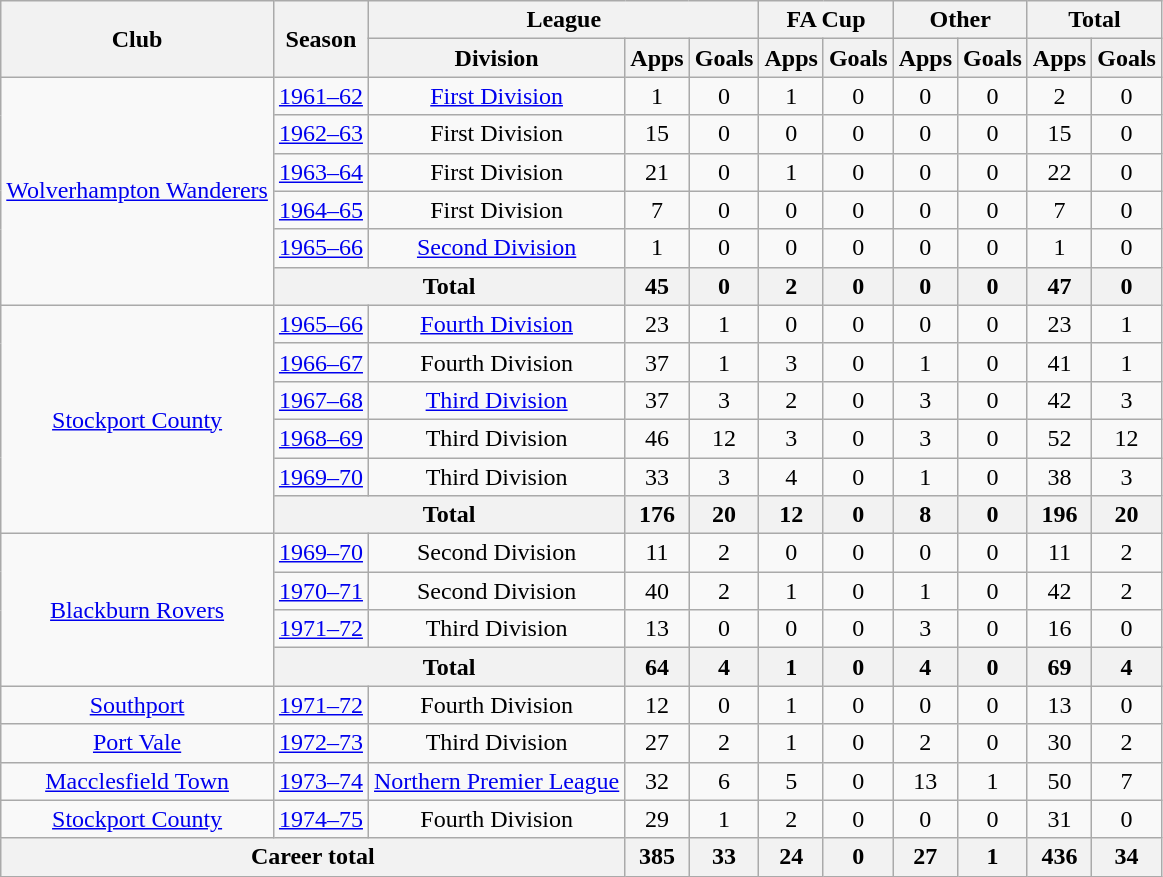<table class="wikitable" style="text-align:center">
<tr>
<th rowspan="2">Club</th>
<th rowspan="2">Season</th>
<th colspan="3">League</th>
<th colspan="2">FA Cup</th>
<th colspan="2">Other</th>
<th colspan="2">Total</th>
</tr>
<tr>
<th>Division</th>
<th>Apps</th>
<th>Goals</th>
<th>Apps</th>
<th>Goals</th>
<th>Apps</th>
<th>Goals</th>
<th>Apps</th>
<th>Goals</th>
</tr>
<tr>
<td rowspan="6"><a href='#'>Wolverhampton Wanderers</a></td>
<td><a href='#'>1961–62</a></td>
<td><a href='#'>First Division</a></td>
<td>1</td>
<td>0</td>
<td>1</td>
<td>0</td>
<td>0</td>
<td>0</td>
<td>2</td>
<td>0</td>
</tr>
<tr>
<td><a href='#'>1962–63</a></td>
<td>First Division</td>
<td>15</td>
<td>0</td>
<td>0</td>
<td>0</td>
<td>0</td>
<td>0</td>
<td>15</td>
<td>0</td>
</tr>
<tr>
<td><a href='#'>1963–64</a></td>
<td>First Division</td>
<td>21</td>
<td>0</td>
<td>1</td>
<td>0</td>
<td>0</td>
<td>0</td>
<td>22</td>
<td>0</td>
</tr>
<tr>
<td><a href='#'>1964–65</a></td>
<td>First Division</td>
<td>7</td>
<td>0</td>
<td>0</td>
<td>0</td>
<td>0</td>
<td>0</td>
<td>7</td>
<td>0</td>
</tr>
<tr>
<td><a href='#'>1965–66</a></td>
<td><a href='#'>Second Division</a></td>
<td>1</td>
<td>0</td>
<td>0</td>
<td>0</td>
<td>0</td>
<td>0</td>
<td>1</td>
<td>0</td>
</tr>
<tr>
<th colspan="2">Total</th>
<th>45</th>
<th>0</th>
<th>2</th>
<th>0</th>
<th>0</th>
<th>0</th>
<th>47</th>
<th>0</th>
</tr>
<tr>
<td rowspan="6"><a href='#'>Stockport County</a></td>
<td><a href='#'>1965–66</a></td>
<td><a href='#'>Fourth Division</a></td>
<td>23</td>
<td>1</td>
<td>0</td>
<td>0</td>
<td>0</td>
<td>0</td>
<td>23</td>
<td>1</td>
</tr>
<tr>
<td><a href='#'>1966–67</a></td>
<td>Fourth Division</td>
<td>37</td>
<td>1</td>
<td>3</td>
<td>0</td>
<td>1</td>
<td>0</td>
<td>41</td>
<td>1</td>
</tr>
<tr>
<td><a href='#'>1967–68</a></td>
<td><a href='#'>Third Division</a></td>
<td>37</td>
<td>3</td>
<td>2</td>
<td>0</td>
<td>3</td>
<td>0</td>
<td>42</td>
<td>3</td>
</tr>
<tr>
<td><a href='#'>1968–69</a></td>
<td>Third Division</td>
<td>46</td>
<td>12</td>
<td>3</td>
<td>0</td>
<td>3</td>
<td>0</td>
<td>52</td>
<td>12</td>
</tr>
<tr>
<td><a href='#'>1969–70</a></td>
<td>Third Division</td>
<td>33</td>
<td>3</td>
<td>4</td>
<td>0</td>
<td>1</td>
<td>0</td>
<td>38</td>
<td>3</td>
</tr>
<tr>
<th colspan="2">Total</th>
<th>176</th>
<th>20</th>
<th>12</th>
<th>0</th>
<th>8</th>
<th>0</th>
<th>196</th>
<th>20</th>
</tr>
<tr>
<td rowspan="4"><a href='#'>Blackburn Rovers</a></td>
<td><a href='#'>1969–70</a></td>
<td>Second Division</td>
<td>11</td>
<td>2</td>
<td>0</td>
<td>0</td>
<td>0</td>
<td>0</td>
<td>11</td>
<td>2</td>
</tr>
<tr>
<td><a href='#'>1970–71</a></td>
<td>Second Division</td>
<td>40</td>
<td>2</td>
<td>1</td>
<td>0</td>
<td>1</td>
<td>0</td>
<td>42</td>
<td>2</td>
</tr>
<tr>
<td><a href='#'>1971–72</a></td>
<td>Third Division</td>
<td>13</td>
<td>0</td>
<td>0</td>
<td>0</td>
<td>3</td>
<td>0</td>
<td>16</td>
<td>0</td>
</tr>
<tr>
<th colspan="2">Total</th>
<th>64</th>
<th>4</th>
<th>1</th>
<th>0</th>
<th>4</th>
<th>0</th>
<th>69</th>
<th>4</th>
</tr>
<tr>
<td><a href='#'>Southport</a></td>
<td><a href='#'>1971–72</a></td>
<td>Fourth Division</td>
<td>12</td>
<td>0</td>
<td>1</td>
<td>0</td>
<td>0</td>
<td>0</td>
<td>13</td>
<td>0</td>
</tr>
<tr>
<td><a href='#'>Port Vale</a></td>
<td><a href='#'>1972–73</a></td>
<td>Third Division</td>
<td>27</td>
<td>2</td>
<td>1</td>
<td>0</td>
<td>2</td>
<td>0</td>
<td>30</td>
<td>2</td>
</tr>
<tr>
<td><a href='#'>Macclesfield Town</a></td>
<td><a href='#'>1973–74</a></td>
<td><a href='#'>Northern Premier League</a></td>
<td>32</td>
<td>6</td>
<td>5</td>
<td>0</td>
<td>13</td>
<td>1</td>
<td>50</td>
<td>7</td>
</tr>
<tr>
<td><a href='#'>Stockport County</a></td>
<td><a href='#'>1974–75</a></td>
<td>Fourth Division</td>
<td>29</td>
<td>1</td>
<td>2</td>
<td>0</td>
<td>0</td>
<td>0</td>
<td>31</td>
<td>0</td>
</tr>
<tr>
<th colspan="3">Career total</th>
<th>385</th>
<th>33</th>
<th>24</th>
<th>0</th>
<th>27</th>
<th>1</th>
<th>436</th>
<th>34</th>
</tr>
</table>
